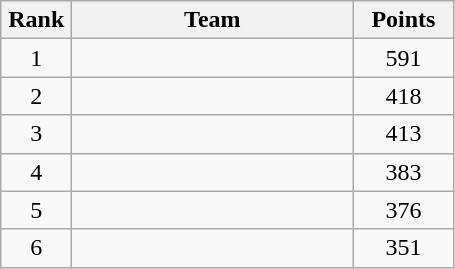<table class="wikitable" style="text-align:center;">
<tr>
<th width=40>Rank</th>
<th width=180>Team</th>
<th width=60>Points</th>
</tr>
<tr>
<td>1</td>
<td align=left></td>
<td>591</td>
</tr>
<tr>
<td>2</td>
<td align=left></td>
<td>418</td>
</tr>
<tr>
<td>3</td>
<td align=left></td>
<td>413</td>
</tr>
<tr>
<td>4</td>
<td align=left></td>
<td>383</td>
</tr>
<tr>
<td>5</td>
<td align=left></td>
<td>376</td>
</tr>
<tr>
<td>6</td>
<td align=left></td>
<td>351</td>
</tr>
</table>
